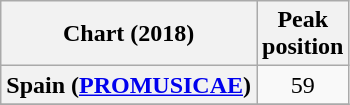<table class="wikitable sortable plainrowheaders" style="text-align:center">
<tr>
<th scope="col">Chart (2018)</th>
<th scope="col">Peak<br>position</th>
</tr>
<tr>
<th scope="row">Spain (<a href='#'>PROMUSICAE</a>)</th>
<td>59</td>
</tr>
<tr>
</tr>
</table>
